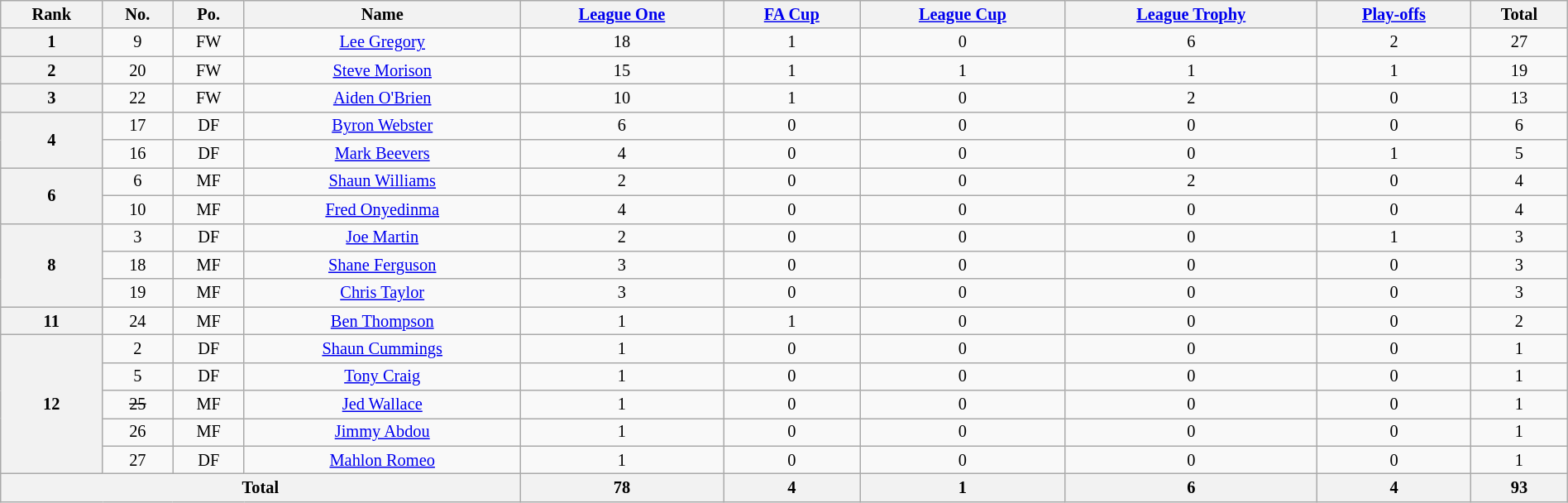<table class="wikitable" style="text-align:center; font-size:85%; width:100%;">
<tr>
<th>Rank</th>
<th>No.</th>
<th>Po.</th>
<th>Name</th>
<th><a href='#'>League One</a></th>
<th><a href='#'>FA Cup</a></th>
<th><a href='#'>League Cup</a></th>
<th><a href='#'>League Trophy</a></th>
<th><a href='#'>Play-offs</a></th>
<th>Total</th>
</tr>
<tr>
<th rowspan=1>1</th>
<td>9</td>
<td>FW</td>
<td> <a href='#'>Lee Gregory</a></td>
<td>18</td>
<td>1</td>
<td>0</td>
<td>6</td>
<td>2</td>
<td>27</td>
</tr>
<tr>
<th rowspan=1>2</th>
<td>20</td>
<td>FW</td>
<td> <a href='#'>Steve Morison</a></td>
<td>15</td>
<td>1</td>
<td>1</td>
<td>1</td>
<td>1</td>
<td>19</td>
</tr>
<tr>
<th rowspan=1>3</th>
<td>22</td>
<td>FW</td>
<td> <a href='#'>Aiden O'Brien</a></td>
<td>10</td>
<td>1</td>
<td>0</td>
<td>2</td>
<td>0</td>
<td>13</td>
</tr>
<tr>
<th rowspan=2>4</th>
<td>17</td>
<td>DF</td>
<td> <a href='#'>Byron Webster</a></td>
<td>6</td>
<td>0</td>
<td>0</td>
<td>0</td>
<td>0</td>
<td>6</td>
</tr>
<tr>
<td>16</td>
<td>DF</td>
<td> <a href='#'>Mark Beevers</a></td>
<td>4</td>
<td>0</td>
<td>0</td>
<td>0</td>
<td>1</td>
<td>5</td>
</tr>
<tr>
<th rowspan=2>6</th>
<td>6</td>
<td>MF</td>
<td> <a href='#'>Shaun Williams</a></td>
<td>2</td>
<td>0</td>
<td>0</td>
<td>2</td>
<td>0</td>
<td>4</td>
</tr>
<tr>
<td>10</td>
<td>MF</td>
<td> <a href='#'>Fred Onyedinma</a></td>
<td>4</td>
<td>0</td>
<td>0</td>
<td>0</td>
<td>0</td>
<td>4</td>
</tr>
<tr>
<th rowspan=3>8</th>
<td>3</td>
<td>DF</td>
<td> <a href='#'>Joe Martin</a></td>
<td>2</td>
<td>0</td>
<td>0</td>
<td>0</td>
<td>1</td>
<td>3</td>
</tr>
<tr>
<td>18</td>
<td>MF</td>
<td> <a href='#'>Shane Ferguson</a></td>
<td>3</td>
<td>0</td>
<td>0</td>
<td>0</td>
<td>0</td>
<td>3</td>
</tr>
<tr>
<td>19</td>
<td>MF</td>
<td> <a href='#'>Chris Taylor</a></td>
<td>3</td>
<td>0</td>
<td>0</td>
<td>0</td>
<td>0</td>
<td>3</td>
</tr>
<tr>
<th rowspan=1>11</th>
<td>24</td>
<td>MF</td>
<td> <a href='#'>Ben Thompson</a></td>
<td>1</td>
<td>1</td>
<td>0</td>
<td>0</td>
<td>0</td>
<td>2</td>
</tr>
<tr>
<th rowspan=5>12</th>
<td>2</td>
<td>DF</td>
<td> <a href='#'>Shaun Cummings</a></td>
<td>1</td>
<td>0</td>
<td>0</td>
<td>0</td>
<td>0</td>
<td>1</td>
</tr>
<tr>
<td>5</td>
<td>DF</td>
<td> <a href='#'>Tony Craig</a></td>
<td>1</td>
<td>0</td>
<td>0</td>
<td>0</td>
<td>0</td>
<td>1</td>
</tr>
<tr>
<td><s>25</s></td>
<td>MF</td>
<td> <a href='#'>Jed Wallace</a></td>
<td>1</td>
<td>0</td>
<td>0</td>
<td>0</td>
<td>0</td>
<td>1</td>
</tr>
<tr>
<td>26</td>
<td>MF</td>
<td> <a href='#'>Jimmy Abdou</a></td>
<td>1</td>
<td>0</td>
<td>0</td>
<td>0</td>
<td>0</td>
<td>1</td>
</tr>
<tr>
<td>27</td>
<td>DF</td>
<td> <a href='#'>Mahlon Romeo</a></td>
<td>1</td>
<td>0</td>
<td>0</td>
<td>0</td>
<td>0</td>
<td>1</td>
</tr>
<tr>
<th colspan=4>Total</th>
<th>78</th>
<th>4</th>
<th>1</th>
<th>6</th>
<th>4</th>
<th>93</th>
</tr>
</table>
